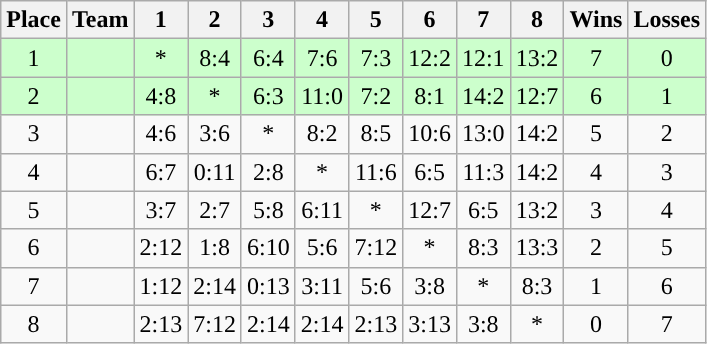<table class="wikitable" style="text-align:center;">
<tr>
<th>Place</th>
<th>Team</th>
<th width="25">1</th>
<th width="25">2</th>
<th width="25">3</th>
<th width="25">4</th>
<th width="25">5</th>
<th width="25">6</th>
<th width="25">7</th>
<th width="25">8</th>
<th>Wins</th>
<th>Losses</th>
</tr>
<tr bgcolor=#cfc>
<td>1</td>
<td align=left></td>
<td>*</td>
<td>8:4</td>
<td>6:4</td>
<td>7:6</td>
<td>7:3</td>
<td>12:2</td>
<td>12:1</td>
<td>13:2</td>
<td>7</td>
<td>0</td>
</tr>
<tr bgcolor=#cfc>
<td>2</td>
<td align=left></td>
<td>4:8</td>
<td>*</td>
<td>6:3</td>
<td>11:0</td>
<td>7:2</td>
<td>8:1</td>
<td>14:2</td>
<td>12:7</td>
<td>6</td>
<td>1</td>
</tr>
<tr>
<td>3</td>
<td align=left></td>
<td>4:6</td>
<td>3:6</td>
<td>*</td>
<td>8:2</td>
<td>8:5</td>
<td>10:6</td>
<td>13:0</td>
<td>14:2</td>
<td>5</td>
<td>2</td>
</tr>
<tr>
<td>4</td>
<td align=left></td>
<td>6:7</td>
<td>0:11</td>
<td>2:8</td>
<td>*</td>
<td>11:6</td>
<td>6:5</td>
<td>11:3</td>
<td>14:2</td>
<td>4</td>
<td>3</td>
</tr>
<tr>
<td>5</td>
<td align=left></td>
<td>3:7</td>
<td>2:7</td>
<td>5:8</td>
<td>6:11</td>
<td>*</td>
<td>12:7</td>
<td>6:5</td>
<td>13:2</td>
<td>3</td>
<td>4</td>
</tr>
<tr>
<td>6</td>
<td align=left></td>
<td>2:12</td>
<td>1:8</td>
<td>6:10</td>
<td>5:6</td>
<td>7:12</td>
<td>*</td>
<td>8:3</td>
<td>13:3</td>
<td>2</td>
<td>5</td>
</tr>
<tr>
<td>7</td>
<td align=left></td>
<td>1:12</td>
<td>2:14</td>
<td>0:13</td>
<td>3:11</td>
<td>5:6</td>
<td>3:8</td>
<td>*</td>
<td>8:3</td>
<td>1</td>
<td>6</td>
</tr>
<tr>
<td>8</td>
<td align=left></td>
<td>2:13</td>
<td>7:12</td>
<td>2:14</td>
<td>2:14</td>
<td>2:13</td>
<td>3:13</td>
<td>3:8</td>
<td>*</td>
<td>0</td>
<td>7</td>
</tr>
</table>
